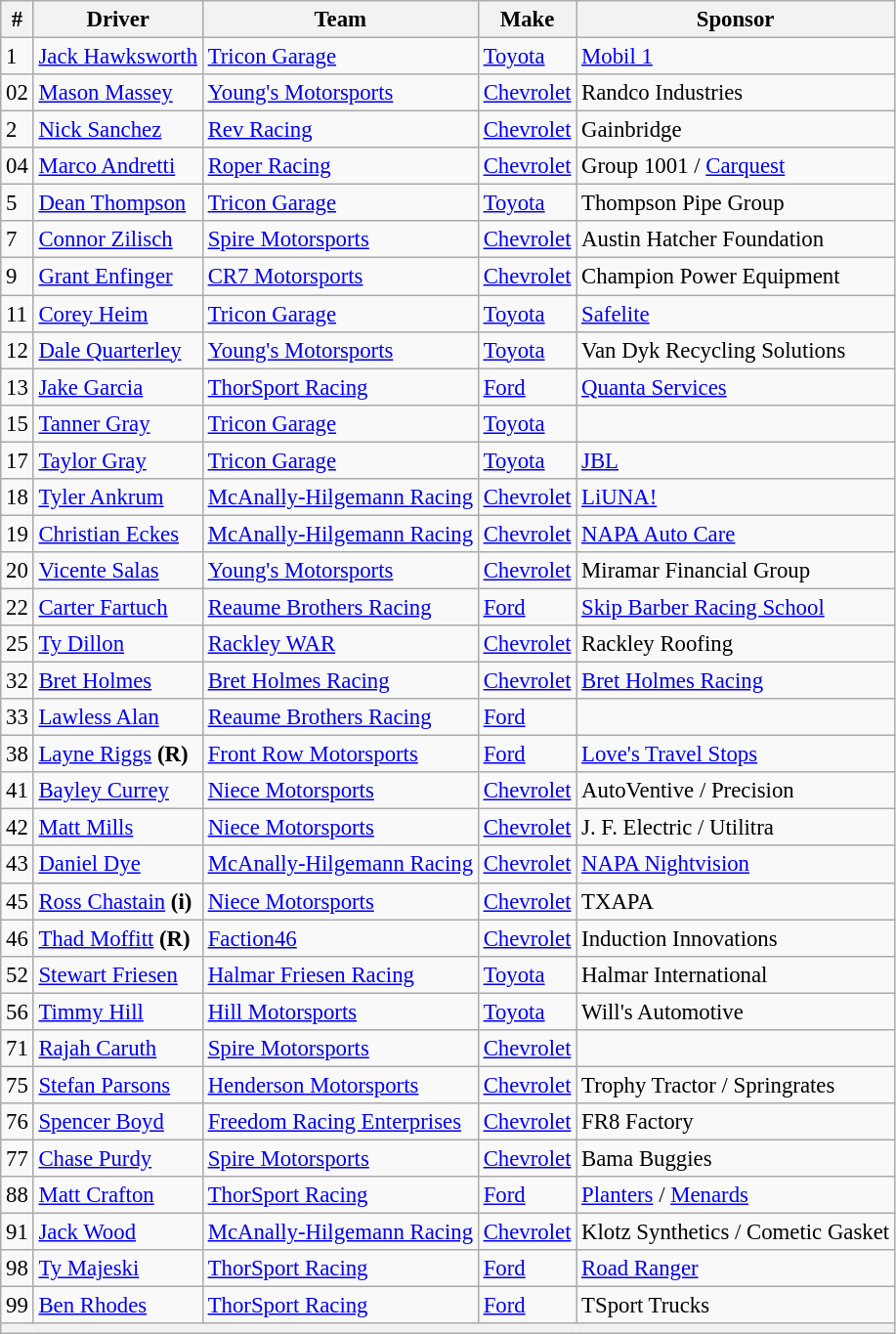<table class="wikitable" style="font-size: 95%;">
<tr>
<th>#</th>
<th>Driver</th>
<th>Team</th>
<th>Make</th>
<th>Sponsor</th>
</tr>
<tr>
<td>1</td>
<td nowrap><a href='#'>Jack Hawksworth</a></td>
<td><a href='#'>Tricon Garage</a></td>
<td><a href='#'>Toyota</a></td>
<td><a href='#'>Mobil 1</a></td>
</tr>
<tr>
<td>02</td>
<td><a href='#'>Mason Massey</a></td>
<td><a href='#'>Young's Motorsports</a></td>
<td><a href='#'>Chevrolet</a></td>
<td>Randco Industries</td>
</tr>
<tr>
<td>2</td>
<td><a href='#'>Nick Sanchez</a></td>
<td><a href='#'>Rev Racing</a></td>
<td><a href='#'>Chevrolet</a></td>
<td>Gainbridge</td>
</tr>
<tr>
<td>04</td>
<td><a href='#'>Marco Andretti</a></td>
<td><a href='#'>Roper Racing</a></td>
<td><a href='#'>Chevrolet</a></td>
<td>Group 1001 / <a href='#'>Carquest</a></td>
</tr>
<tr>
<td>5</td>
<td><a href='#'>Dean Thompson</a></td>
<td><a href='#'>Tricon Garage</a></td>
<td><a href='#'>Toyota</a></td>
<td>Thompson Pipe Group</td>
</tr>
<tr>
<td>7</td>
<td><a href='#'>Connor Zilisch</a></td>
<td><a href='#'>Spire Motorsports</a></td>
<td><a href='#'>Chevrolet</a></td>
<td>Austin Hatcher Foundation</td>
</tr>
<tr>
<td>9</td>
<td><a href='#'>Grant Enfinger</a></td>
<td><a href='#'>CR7 Motorsports</a></td>
<td><a href='#'>Chevrolet</a></td>
<td>Champion Power Equipment</td>
</tr>
<tr>
<td>11</td>
<td><a href='#'>Corey Heim</a></td>
<td><a href='#'>Tricon Garage</a></td>
<td><a href='#'>Toyota</a></td>
<td><a href='#'>Safelite</a></td>
</tr>
<tr>
<td>12</td>
<td><a href='#'>Dale Quarterley</a></td>
<td><a href='#'>Young's Motorsports</a></td>
<td><a href='#'>Toyota</a></td>
<td>Van Dyk Recycling Solutions</td>
</tr>
<tr>
<td>13</td>
<td><a href='#'>Jake Garcia</a></td>
<td><a href='#'>ThorSport Racing</a></td>
<td><a href='#'>Ford</a></td>
<td><a href='#'>Quanta Services</a></td>
</tr>
<tr>
<td>15</td>
<td><a href='#'>Tanner Gray</a></td>
<td><a href='#'>Tricon Garage</a></td>
<td><a href='#'>Toyota</a></td>
<td></td>
</tr>
<tr>
<td>17</td>
<td><a href='#'>Taylor Gray</a></td>
<td><a href='#'>Tricon Garage</a></td>
<td><a href='#'>Toyota</a></td>
<td><a href='#'>JBL</a></td>
</tr>
<tr>
<td>18</td>
<td><a href='#'>Tyler Ankrum</a></td>
<td><a href='#'>McAnally-Hilgemann Racing</a></td>
<td><a href='#'>Chevrolet</a></td>
<td><a href='#'>LiUNA!</a></td>
</tr>
<tr>
<td>19</td>
<td><a href='#'>Christian Eckes</a></td>
<td><a href='#'>McAnally-Hilgemann Racing</a></td>
<td><a href='#'>Chevrolet</a></td>
<td><a href='#'>NAPA Auto Care</a></td>
</tr>
<tr>
<td>20</td>
<td><a href='#'>Vicente Salas</a></td>
<td><a href='#'>Young's Motorsports</a></td>
<td><a href='#'>Chevrolet</a></td>
<td>Miramar Financial Group</td>
</tr>
<tr>
<td>22</td>
<td><a href='#'>Carter Fartuch</a></td>
<td><a href='#'>Reaume Brothers Racing</a></td>
<td><a href='#'>Ford</a></td>
<td><a href='#'>Skip Barber Racing School</a></td>
</tr>
<tr>
<td>25</td>
<td><a href='#'>Ty Dillon</a></td>
<td><a href='#'>Rackley WAR</a></td>
<td><a href='#'>Chevrolet</a></td>
<td>Rackley Roofing</td>
</tr>
<tr>
<td>32</td>
<td><a href='#'>Bret Holmes</a></td>
<td><a href='#'>Bret Holmes Racing</a></td>
<td><a href='#'>Chevrolet</a></td>
<td><a href='#'>Bret Holmes Racing</a></td>
</tr>
<tr>
<td>33</td>
<td><a href='#'>Lawless Alan</a></td>
<td><a href='#'>Reaume Brothers Racing</a></td>
<td><a href='#'>Ford</a></td>
<td></td>
</tr>
<tr>
<td>38</td>
<td><a href='#'>Layne Riggs</a> <strong>(R)</strong></td>
<td><a href='#'>Front Row Motorsports</a></td>
<td><a href='#'>Ford</a></td>
<td><a href='#'>Love's Travel Stops</a></td>
</tr>
<tr>
<td>41</td>
<td><a href='#'>Bayley Currey</a></td>
<td><a href='#'>Niece Motorsports</a></td>
<td><a href='#'>Chevrolet</a></td>
<td>AutoVentive / Precision</td>
</tr>
<tr>
<td>42</td>
<td><a href='#'>Matt Mills</a></td>
<td><a href='#'>Niece Motorsports</a></td>
<td><a href='#'>Chevrolet</a></td>
<td>J. F. Electric / Utilitra</td>
</tr>
<tr>
<td>43</td>
<td><a href='#'>Daniel Dye</a></td>
<td nowrap=""><a href='#'>McAnally-Hilgemann Racing</a></td>
<td><a href='#'>Chevrolet</a></td>
<td><a href='#'>NAPA Nightvision</a></td>
</tr>
<tr>
<td>45</td>
<td><a href='#'>Ross Chastain</a> <strong>(i)</strong></td>
<td nowrap=""><a href='#'>Niece Motorsports</a></td>
<td><a href='#'>Chevrolet</a></td>
<td>TXAPA</td>
</tr>
<tr>
<td>46</td>
<td><a href='#'>Thad Moffitt</a> <strong>(R)</strong></td>
<td><a href='#'>Faction46</a></td>
<td><a href='#'>Chevrolet</a></td>
<td>Induction Innovations</td>
</tr>
<tr>
<td>52</td>
<td><a href='#'>Stewart Friesen</a></td>
<td><a href='#'>Halmar Friesen Racing</a></td>
<td><a href='#'>Toyota</a></td>
<td>Halmar International</td>
</tr>
<tr>
<td>56</td>
<td><a href='#'>Timmy Hill</a></td>
<td><a href='#'>Hill Motorsports</a></td>
<td><a href='#'>Toyota</a></td>
<td>Will's Automotive</td>
</tr>
<tr>
<td>71</td>
<td><a href='#'>Rajah Caruth</a></td>
<td><a href='#'>Spire Motorsports</a></td>
<td><a href='#'>Chevrolet</a></td>
<td></td>
</tr>
<tr>
<td>75</td>
<td><a href='#'>Stefan Parsons</a></td>
<td><a href='#'>Henderson Motorsports</a></td>
<td><a href='#'>Chevrolet</a></td>
<td>Trophy Tractor / Springrates</td>
</tr>
<tr>
<td>76</td>
<td><a href='#'>Spencer Boyd</a></td>
<td nowrap><a href='#'>Freedom Racing Enterprises</a></td>
<td><a href='#'>Chevrolet</a></td>
<td>FR8 Factory</td>
</tr>
<tr>
<td>77</td>
<td><a href='#'>Chase Purdy</a></td>
<td><a href='#'>Spire Motorsports</a></td>
<td><a href='#'>Chevrolet</a></td>
<td>Bama Buggies</td>
</tr>
<tr>
<td>88</td>
<td><a href='#'>Matt Crafton</a></td>
<td><a href='#'>ThorSport Racing</a></td>
<td><a href='#'>Ford</a></td>
<td><a href='#'>Planters</a> / <a href='#'>Menards</a></td>
</tr>
<tr>
<td>91</td>
<td><a href='#'>Jack Wood</a></td>
<td><a href='#'>McAnally-Hilgemann Racing</a></td>
<td><a href='#'>Chevrolet</a></td>
<td nowrap>Klotz Synthetics / Cometic Gasket</td>
</tr>
<tr>
<td>98</td>
<td><a href='#'>Ty Majeski</a></td>
<td><a href='#'>ThorSport Racing</a></td>
<td><a href='#'>Ford</a></td>
<td><a href='#'>Road Ranger</a></td>
</tr>
<tr>
<td>99</td>
<td><a href='#'>Ben Rhodes</a></td>
<td><a href='#'>ThorSport Racing</a></td>
<td><a href='#'>Ford</a></td>
<td>TSport Trucks</td>
</tr>
<tr>
<th colspan="5"></th>
</tr>
</table>
